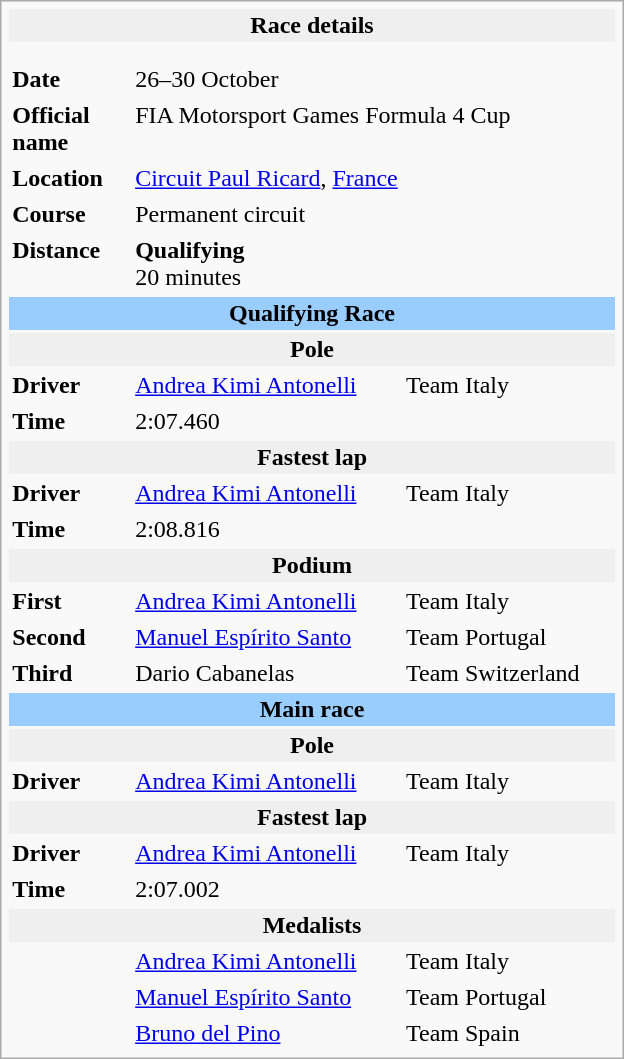<table class="infobox" align="right" cellpadding="2" style="float:right; width: 26em; ">
<tr>
<th colspan="3" bgcolor="#efefef">Race details</th>
</tr>
<tr>
<td colspan="3" style="text-align:center;"></td>
</tr>
<tr>
<td colspan="3" style="text-align:center;"></td>
</tr>
<tr>
<td style="width: 20%;"><strong>Date</strong></td>
<td>26–30 October</td>
</tr>
<tr>
<td><strong>Official name</strong></td>
<td colspan=2>FIA Motorsport Games Formula 4 Cup</td>
</tr>
<tr>
<td><strong>Location</strong></td>
<td colspan=2><a href='#'>Circuit Paul Ricard</a>, <a href='#'>France</a></td>
</tr>
<tr>
<td><strong>Course</strong></td>
<td colspan=2>Permanent circuit<br></td>
</tr>
<tr>
<td><strong>Distance</strong></td>
<td colspan=2><strong>Qualifying</strong><br> 20 minutes</td>
</tr>
<tr>
<td colspan=3 style="text-align:center; background-color:#99ccff"><strong>Qualifying Race</strong></td>
</tr>
<tr>
<th colspan=3 bgcolor="#efefef">Pole</th>
</tr>
<tr>
<td><strong>Driver</strong></td>
<td> <a href='#'>Andrea Kimi Antonelli</a></td>
<td>Team Italy</td>
</tr>
<tr>
<td><strong>Time</strong></td>
<td colspan=2>2:07.460</td>
</tr>
<tr>
<th colspan=3 bgcolor="#efefef">Fastest lap</th>
</tr>
<tr>
<td><strong>Driver</strong></td>
<td> <a href='#'>Andrea Kimi Antonelli</a></td>
<td>Team Italy</td>
</tr>
<tr>
<td><strong>Time</strong></td>
<td colspan=2>2:08.816</td>
</tr>
<tr>
<th colspan=3 bgcolor="#efefef">Podium</th>
</tr>
<tr>
<td><strong>First</strong></td>
<td> <a href='#'>Andrea Kimi Antonelli</a></td>
<td>Team Italy</td>
</tr>
<tr>
<td><strong>Second</strong></td>
<td> <a href='#'>Manuel Espírito Santo</a></td>
<td>Team Portugal</td>
</tr>
<tr>
<td><strong>Third</strong></td>
<td> Dario Cabanelas</td>
<td>Team Switzerland</td>
</tr>
<tr>
<td colspan=3 style="text-align:center; background-color:#99ccff"><strong>Main race</strong></td>
</tr>
<tr>
<th colspan=3 bgcolor="#efefef">Pole</th>
</tr>
<tr>
<td><strong>Driver</strong></td>
<td> <a href='#'>Andrea Kimi Antonelli</a></td>
<td>Team Italy</td>
</tr>
<tr>
<th colspan=3 bgcolor="#efefef">Fastest lap</th>
</tr>
<tr>
<td><strong>Driver</strong></td>
<td> <a href='#'>Andrea Kimi Antonelli</a></td>
<td>Team Italy</td>
</tr>
<tr>
<td><strong>Time</strong></td>
<td colspan=2>2:07.002</td>
</tr>
<tr>
<th colspan=3 bgcolor="#efefef">Medalists</th>
</tr>
<tr>
<td></td>
<td> <a href='#'>Andrea Kimi Antonelli</a></td>
<td>Team Italy</td>
</tr>
<tr>
<td></td>
<td> <a href='#'>Manuel Espírito Santo</a></td>
<td>Team Portugal</td>
</tr>
<tr>
<td></td>
<td> <a href='#'>Bruno del Pino</a></td>
<td>Team Spain</td>
</tr>
</table>
